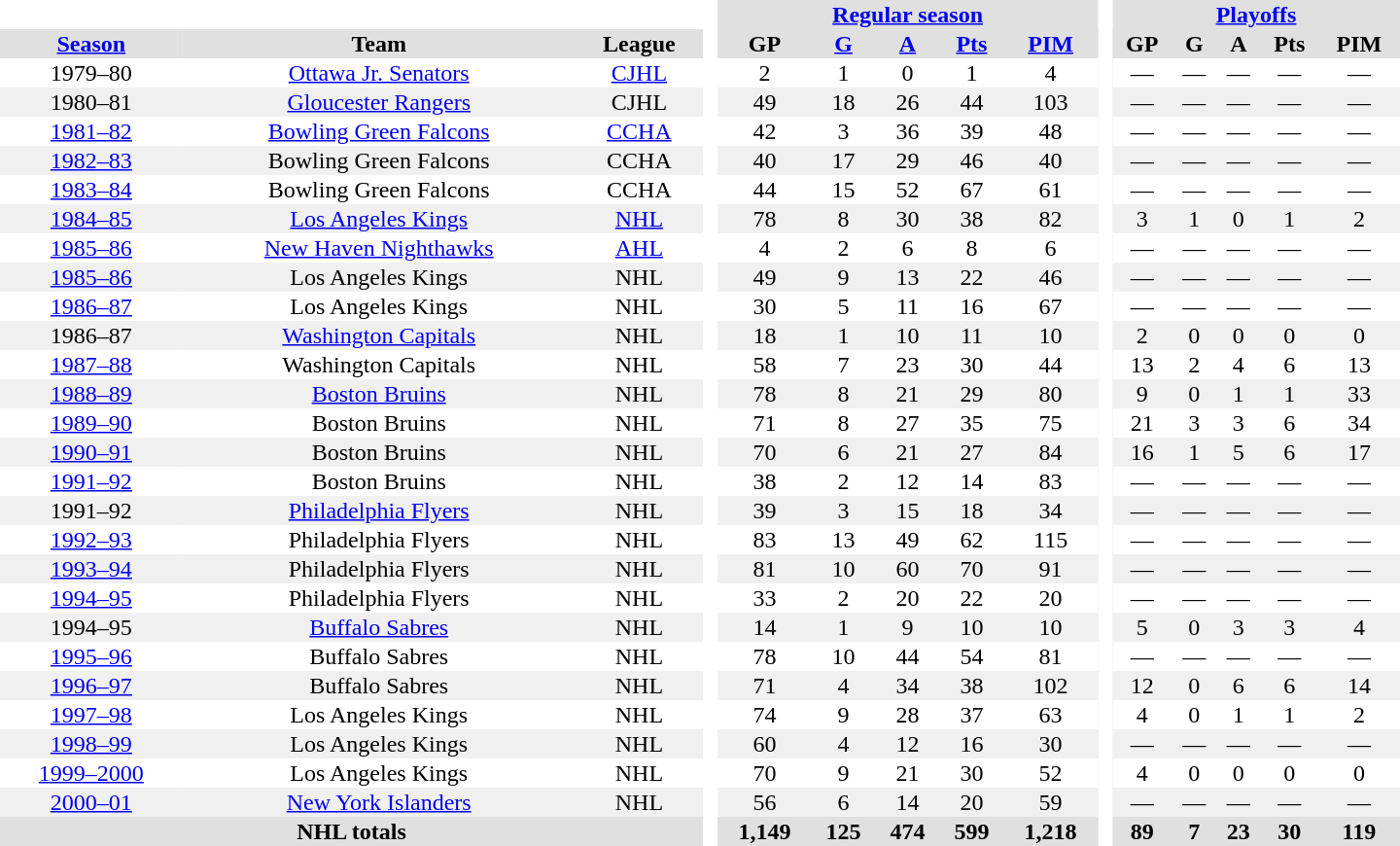<table border="0" cellpadding="1" cellspacing="0" style="text-align:center; width:60em;">
<tr style="background:#e0e0e0;">
<th colspan="3"  bgcolor="#ffffff"> </th>
<th rowspan="99" bgcolor="#ffffff"> </th>
<th colspan="5"><a href='#'>Regular season</a></th>
<th rowspan="99" bgcolor="#ffffff"> </th>
<th colspan="5"><a href='#'>Playoffs</a></th>
</tr>
<tr style="background:#e0e0e0;">
<th><a href='#'>Season</a></th>
<th>Team</th>
<th>League</th>
<th>GP</th>
<th><a href='#'>G</a></th>
<th><a href='#'>A</a></th>
<th><a href='#'>Pts</a></th>
<th><a href='#'>PIM</a></th>
<th>GP</th>
<th>G</th>
<th>A</th>
<th>Pts</th>
<th>PIM</th>
</tr>
<tr>
<td>1979–80</td>
<td><a href='#'>Ottawa Jr. Senators</a></td>
<td><a href='#'>CJHL</a></td>
<td>2</td>
<td>1</td>
<td>0</td>
<td>1</td>
<td>4</td>
<td>—</td>
<td>—</td>
<td>—</td>
<td>—</td>
<td>—</td>
</tr>
<tr style="background:#f0f0f0;">
<td>1980–81</td>
<td><a href='#'>Gloucester Rangers</a></td>
<td>CJHL</td>
<td>49</td>
<td>18</td>
<td>26</td>
<td>44</td>
<td>103</td>
<td>—</td>
<td>—</td>
<td>—</td>
<td>—</td>
<td>—</td>
</tr>
<tr>
<td><a href='#'>1981–82</a></td>
<td><a href='#'>Bowling Green Falcons</a></td>
<td><a href='#'>CCHA</a></td>
<td>42</td>
<td>3</td>
<td>36</td>
<td>39</td>
<td>48</td>
<td>—</td>
<td>—</td>
<td>—</td>
<td>—</td>
<td>—</td>
</tr>
<tr style="background:#f0f0f0;">
<td><a href='#'>1982–83</a></td>
<td>Bowling Green Falcons</td>
<td>CCHA</td>
<td>40</td>
<td>17</td>
<td>29</td>
<td>46</td>
<td>40</td>
<td>—</td>
<td>—</td>
<td>—</td>
<td>—</td>
<td>—</td>
</tr>
<tr>
<td><a href='#'>1983–84</a></td>
<td>Bowling Green Falcons</td>
<td>CCHA</td>
<td>44</td>
<td>15</td>
<td>52</td>
<td>67</td>
<td>61</td>
<td>—</td>
<td>—</td>
<td>—</td>
<td>—</td>
<td>—</td>
</tr>
<tr style="background:#f0f0f0;">
<td><a href='#'>1984–85</a></td>
<td><a href='#'>Los Angeles Kings</a></td>
<td><a href='#'>NHL</a></td>
<td>78</td>
<td>8</td>
<td>30</td>
<td>38</td>
<td>82</td>
<td>3</td>
<td>1</td>
<td>0</td>
<td>1</td>
<td>2</td>
</tr>
<tr>
<td><a href='#'>1985–86</a></td>
<td><a href='#'>New Haven Nighthawks</a></td>
<td><a href='#'>AHL</a></td>
<td>4</td>
<td>2</td>
<td>6</td>
<td>8</td>
<td>6</td>
<td>—</td>
<td>—</td>
<td>—</td>
<td>—</td>
<td>—</td>
</tr>
<tr style="background:#f0f0f0;">
<td><a href='#'>1985–86</a></td>
<td>Los Angeles Kings</td>
<td>NHL</td>
<td>49</td>
<td>9</td>
<td>13</td>
<td>22</td>
<td>46</td>
<td>—</td>
<td>—</td>
<td>—</td>
<td>—</td>
<td>—</td>
</tr>
<tr>
<td><a href='#'>1986–87</a></td>
<td>Los Angeles Kings</td>
<td>NHL</td>
<td>30</td>
<td>5</td>
<td>11</td>
<td>16</td>
<td>67</td>
<td>—</td>
<td>—</td>
<td>—</td>
<td>—</td>
<td>—</td>
</tr>
<tr style="background:#f0f0f0;">
<td>1986–87</td>
<td><a href='#'>Washington Capitals</a></td>
<td>NHL</td>
<td>18</td>
<td>1</td>
<td>10</td>
<td>11</td>
<td>10</td>
<td>2</td>
<td>0</td>
<td>0</td>
<td>0</td>
<td>0</td>
</tr>
<tr>
<td><a href='#'>1987–88</a></td>
<td>Washington Capitals</td>
<td>NHL</td>
<td>58</td>
<td>7</td>
<td>23</td>
<td>30</td>
<td>44</td>
<td>13</td>
<td>2</td>
<td>4</td>
<td>6</td>
<td>13</td>
</tr>
<tr style="background:#f0f0f0;">
<td><a href='#'>1988–89</a></td>
<td><a href='#'>Boston Bruins</a></td>
<td>NHL</td>
<td>78</td>
<td>8</td>
<td>21</td>
<td>29</td>
<td>80</td>
<td>9</td>
<td>0</td>
<td>1</td>
<td>1</td>
<td>33</td>
</tr>
<tr>
<td><a href='#'>1989–90</a></td>
<td>Boston Bruins</td>
<td>NHL</td>
<td>71</td>
<td>8</td>
<td>27</td>
<td>35</td>
<td>75</td>
<td>21</td>
<td>3</td>
<td>3</td>
<td>6</td>
<td>34</td>
</tr>
<tr style="background:#f0f0f0;">
<td><a href='#'>1990–91</a></td>
<td>Boston Bruins</td>
<td>NHL</td>
<td>70</td>
<td>6</td>
<td>21</td>
<td>27</td>
<td>84</td>
<td>16</td>
<td>1</td>
<td>5</td>
<td>6</td>
<td>17</td>
</tr>
<tr>
<td><a href='#'>1991–92</a></td>
<td>Boston Bruins</td>
<td>NHL</td>
<td>38</td>
<td>2</td>
<td>12</td>
<td>14</td>
<td>83</td>
<td>—</td>
<td>—</td>
<td>—</td>
<td>—</td>
<td>—</td>
</tr>
<tr style="background:#f0f0f0;">
<td>1991–92</td>
<td><a href='#'>Philadelphia Flyers</a></td>
<td>NHL</td>
<td>39</td>
<td>3</td>
<td>15</td>
<td>18</td>
<td>34</td>
<td>—</td>
<td>—</td>
<td>—</td>
<td>—</td>
<td>—</td>
</tr>
<tr>
<td><a href='#'>1992–93</a></td>
<td>Philadelphia Flyers</td>
<td>NHL</td>
<td>83</td>
<td>13</td>
<td>49</td>
<td>62</td>
<td>115</td>
<td>—</td>
<td>—</td>
<td>—</td>
<td>—</td>
<td>—</td>
</tr>
<tr style="background:#f0f0f0;">
<td><a href='#'>1993–94</a></td>
<td>Philadelphia Flyers</td>
<td>NHL</td>
<td>81</td>
<td>10</td>
<td>60</td>
<td>70</td>
<td>91</td>
<td>—</td>
<td>—</td>
<td>—</td>
<td>—</td>
<td>—</td>
</tr>
<tr>
<td><a href='#'>1994–95</a></td>
<td>Philadelphia Flyers</td>
<td>NHL</td>
<td>33</td>
<td>2</td>
<td>20</td>
<td>22</td>
<td>20</td>
<td>—</td>
<td>—</td>
<td>—</td>
<td>—</td>
<td>—</td>
</tr>
<tr style="background:#f0f0f0;">
<td>1994–95</td>
<td><a href='#'>Buffalo Sabres</a></td>
<td>NHL</td>
<td>14</td>
<td>1</td>
<td>9</td>
<td>10</td>
<td>10</td>
<td>5</td>
<td>0</td>
<td>3</td>
<td>3</td>
<td>4</td>
</tr>
<tr>
<td><a href='#'>1995–96</a></td>
<td>Buffalo Sabres</td>
<td>NHL</td>
<td>78</td>
<td>10</td>
<td>44</td>
<td>54</td>
<td>81</td>
<td>—</td>
<td>—</td>
<td>—</td>
<td>—</td>
<td>—</td>
</tr>
<tr style="background:#f0f0f0;">
<td><a href='#'>1996–97</a></td>
<td>Buffalo Sabres</td>
<td>NHL</td>
<td>71</td>
<td>4</td>
<td>34</td>
<td>38</td>
<td>102</td>
<td>12</td>
<td>0</td>
<td>6</td>
<td>6</td>
<td>14</td>
</tr>
<tr>
<td><a href='#'>1997–98</a></td>
<td>Los Angeles Kings</td>
<td>NHL</td>
<td>74</td>
<td>9</td>
<td>28</td>
<td>37</td>
<td>63</td>
<td>4</td>
<td>0</td>
<td>1</td>
<td>1</td>
<td>2</td>
</tr>
<tr style="background:#f0f0f0;">
<td><a href='#'>1998–99</a></td>
<td>Los Angeles Kings</td>
<td>NHL</td>
<td>60</td>
<td>4</td>
<td>12</td>
<td>16</td>
<td>30</td>
<td>—</td>
<td>—</td>
<td>—</td>
<td>—</td>
<td>—</td>
</tr>
<tr>
<td><a href='#'>1999–2000</a></td>
<td>Los Angeles Kings</td>
<td>NHL</td>
<td>70</td>
<td>9</td>
<td>21</td>
<td>30</td>
<td>52</td>
<td>4</td>
<td>0</td>
<td>0</td>
<td>0</td>
<td>0</td>
</tr>
<tr style="background:#f0f0f0;">
<td><a href='#'>2000–01</a></td>
<td><a href='#'>New York Islanders</a></td>
<td>NHL</td>
<td>56</td>
<td>6</td>
<td>14</td>
<td>20</td>
<td>59</td>
<td>—</td>
<td>—</td>
<td>—</td>
<td>—</td>
<td>—</td>
</tr>
<tr style="background:#e0e0e0;">
<th colspan="3">NHL totals</th>
<th>1,149</th>
<th>125</th>
<th>474</th>
<th>599</th>
<th>1,218</th>
<th>89</th>
<th>7</th>
<th>23</th>
<th>30</th>
<th>119</th>
</tr>
</table>
